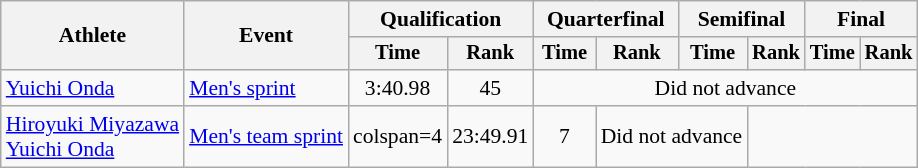<table class="wikitable" style="font-size:90%">
<tr>
<th rowspan="2">Athlete</th>
<th rowspan="2">Event</th>
<th colspan="2">Qualification</th>
<th colspan="2">Quarterfinal</th>
<th colspan="2">Semifinal</th>
<th colspan="2">Final</th>
</tr>
<tr style="font-size:95%">
<th>Time</th>
<th>Rank</th>
<th>Time</th>
<th>Rank</th>
<th>Time</th>
<th>Rank</th>
<th>Time</th>
<th>Rank</th>
</tr>
<tr align=center>
<td align=left><a href='#'>Yuichi Onda</a></td>
<td align=left><a href='#'>Men's sprint</a></td>
<td>3:40.98</td>
<td>45</td>
<td colspan=6>Did not advance</td>
</tr>
<tr align=center>
<td align=left><a href='#'>Hiroyuki Miyazawa</a><br><a href='#'>Yuichi Onda</a></td>
<td align=left><a href='#'>Men's team sprint</a></td>
<td>colspan=4 </td>
<td>23:49.91</td>
<td>7</td>
<td colspan=2>Did not advance</td>
</tr>
</table>
